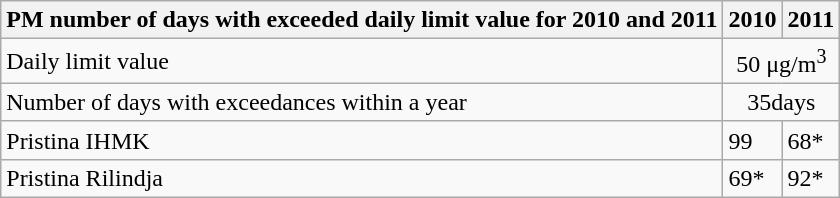<table class="wikitable">
<tr>
<th>PM number of days with exceeded daily limit value for 2010 and 2011</th>
<th>2010</th>
<th>2011</th>
</tr>
<tr>
<td>Daily limit value</td>
<td colspan="2" style="text-align: center;">50 μg/m<sup>3</sup></td>
</tr>
<tr>
<td>Number of days with exceedances within a year</td>
<td colspan="2" style="text-align: center;">35days</td>
</tr>
<tr>
<td>Pristina IHMK</td>
<td>99</td>
<td>68*</td>
</tr>
<tr>
<td>Pristina Rilindja</td>
<td>69*</td>
<td>92*</td>
</tr>
</table>
